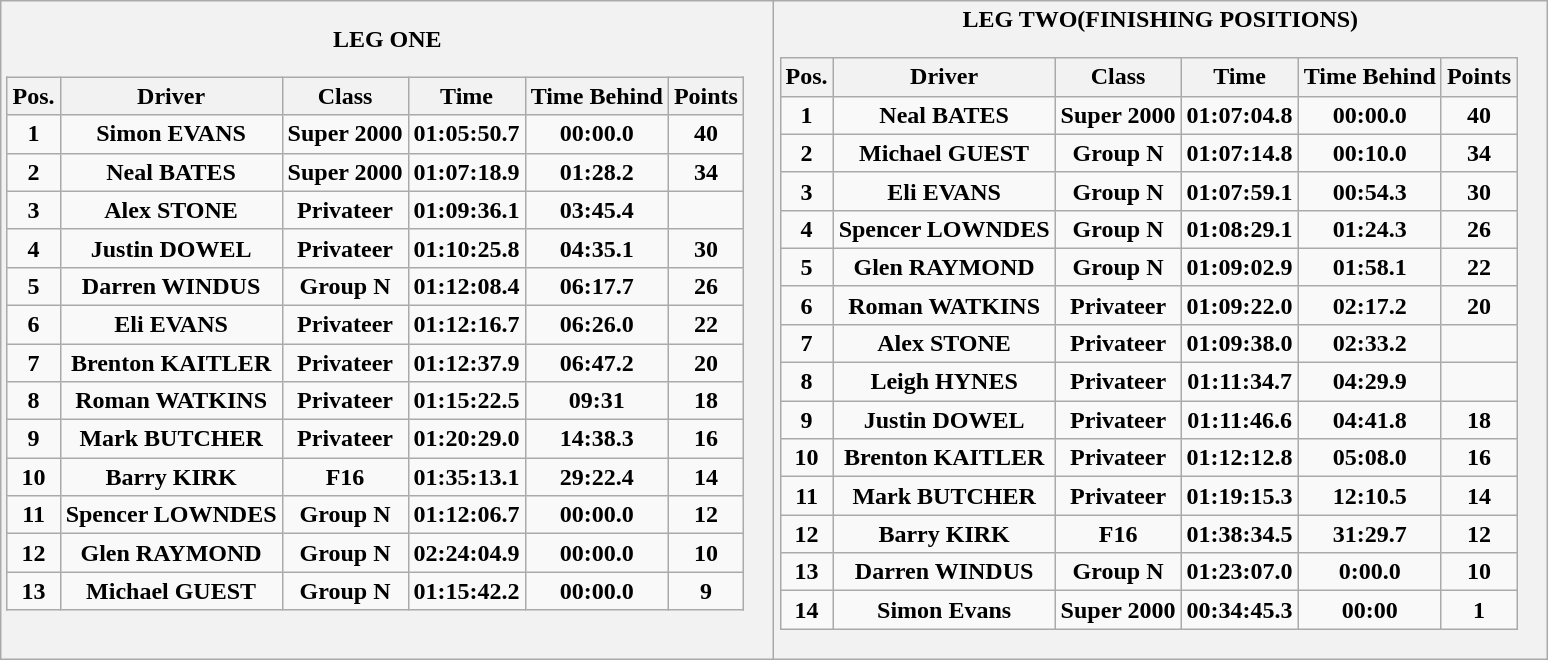<table class="wikitable" border="1">
<tr>
<th><strong>LEG ONE</strong><br><table class="wikitable" border="1">
<tr>
<th>Pos.</th>
<th>Driver</th>
<th>Class</th>
<th>Time</th>
<th>Time Behind</th>
<th>Points</th>
</tr>
<tr>
<td>1</td>
<td>Simon EVANS</td>
<td>Super 2000</td>
<td>01:05:50.7</td>
<td>00:00.0</td>
<td>40</td>
</tr>
<tr>
<td>2</td>
<td>Neal BATES</td>
<td>Super 2000</td>
<td>01:07:18.9</td>
<td>01:28.2</td>
<td>34</td>
</tr>
<tr>
<td>3</td>
<td>Alex STONE</td>
<td>Privateer</td>
<td>01:09:36.1</td>
<td>03:45.4</td>
<td></td>
</tr>
<tr>
<td>4</td>
<td>Justin DOWEL</td>
<td>Privateer</td>
<td>01:10:25.8</td>
<td>04:35.1</td>
<td>30</td>
</tr>
<tr>
<td>5</td>
<td>Darren WINDUS</td>
<td>Group N</td>
<td>01:12:08.4</td>
<td>06:17.7</td>
<td>26</td>
</tr>
<tr>
<td>6</td>
<td>Eli EVANS</td>
<td>Privateer</td>
<td>01:12:16.7</td>
<td>06:26.0</td>
<td>22</td>
</tr>
<tr>
<td>7</td>
<td>Brenton KAITLER</td>
<td>Privateer</td>
<td>01:12:37.9</td>
<td>06:47.2</td>
<td>20</td>
</tr>
<tr>
<td>8</td>
<td>Roman WATKINS</td>
<td>Privateer</td>
<td>01:15:22.5</td>
<td>09:31</td>
<td>18</td>
</tr>
<tr>
<td>9</td>
<td>Mark BUTCHER</td>
<td>Privateer</td>
<td>01:20:29.0</td>
<td>14:38.3</td>
<td>16</td>
</tr>
<tr>
<td>10</td>
<td>Barry KIRK</td>
<td>F16</td>
<td>01:35:13.1</td>
<td>29:22.4</td>
<td>14</td>
</tr>
<tr>
<td>11</td>
<td>Spencer LOWNDES</td>
<td>Group N</td>
<td>01:12:06.7</td>
<td>00:00.0</td>
<td>12</td>
</tr>
<tr>
<td>12</td>
<td>Glen RAYMOND</td>
<td>Group N</td>
<td>02:24:04.9</td>
<td>00:00.0</td>
<td>10</td>
</tr>
<tr>
<td>13</td>
<td>Michael GUEST</td>
<td>Group N</td>
<td>01:15:42.2</td>
<td>00:00.0</td>
<td>9</td>
</tr>
</table>
</th>
<th><strong>LEG TWO(FINISHING POSITIONS)</strong><br><table class="wikitable" border="1">
<tr>
<th>Pos.</th>
<th>Driver</th>
<th>Class</th>
<th>Time</th>
<th>Time Behind</th>
<th>Points</th>
</tr>
<tr>
<td>1</td>
<td>Neal BATES</td>
<td>Super 2000</td>
<td>01:07:04.8</td>
<td>00:00.0</td>
<td>40</td>
</tr>
<tr>
<td>2</td>
<td>Michael GUEST</td>
<td>Group N</td>
<td>01:07:14.8</td>
<td>00:10.0</td>
<td>34</td>
</tr>
<tr>
<td>3</td>
<td>Eli EVANS</td>
<td>Group N</td>
<td>01:07:59.1</td>
<td>00:54.3</td>
<td>30</td>
</tr>
<tr>
<td>4</td>
<td>Spencer LOWNDES</td>
<td>Group N</td>
<td>01:08:29.1</td>
<td>01:24.3</td>
<td>26</td>
</tr>
<tr>
<td>5</td>
<td>Glen RAYMOND</td>
<td>Group N</td>
<td>01:09:02.9</td>
<td>01:58.1</td>
<td>22</td>
</tr>
<tr>
<td>6</td>
<td>Roman WATKINS</td>
<td>Privateer</td>
<td>01:09:22.0</td>
<td>02:17.2</td>
<td>20</td>
</tr>
<tr>
<td>7</td>
<td>Alex STONE</td>
<td>Privateer</td>
<td>01:09:38.0</td>
<td>02:33.2</td>
<td></td>
</tr>
<tr>
<td>8</td>
<td>Leigh HYNES</td>
<td>Privateer</td>
<td>01:11:34.7</td>
<td>04:29.9</td>
<td></td>
</tr>
<tr>
<td>9</td>
<td>Justin DOWEL</td>
<td>Privateer</td>
<td>01:11:46.6</td>
<td>04:41.8</td>
<td>18</td>
</tr>
<tr>
<td>10</td>
<td>Brenton KAITLER</td>
<td>Privateer</td>
<td>01:12:12.8</td>
<td>05:08.0</td>
<td>16</td>
</tr>
<tr>
<td>11</td>
<td>Mark BUTCHER</td>
<td>Privateer</td>
<td>01:19:15.3</td>
<td>12:10.5</td>
<td>14</td>
</tr>
<tr>
<td>12</td>
<td>Barry KIRK</td>
<td>F16</td>
<td>01:38:34.5</td>
<td>31:29.7</td>
<td>12</td>
</tr>
<tr>
<td>13</td>
<td>Darren WINDUS</td>
<td>Group N</td>
<td>01:23:07.0</td>
<td>0:00.0</td>
<td>10</td>
</tr>
<tr>
<td>14</td>
<td>Simon Evans</td>
<td>Super 2000</td>
<td>00:34:45.3</td>
<td>00:00</td>
<td>1</td>
</tr>
</table>
</th>
</tr>
</table>
